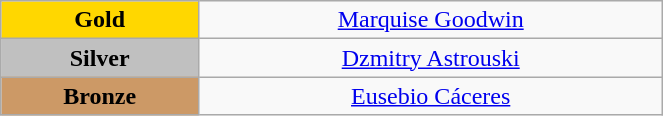<table class="wikitable" style="text-align:center; " width="35%">
<tr>
<td bgcolor="gold"><strong>Gold</strong></td>
<td><a href='#'>Marquise Goodwin</a><br>  <small><em></em></small></td>
</tr>
<tr>
<td bgcolor="silver"><strong>Silver</strong></td>
<td><a href='#'>Dzmitry Astrouski</a><br>  <small><em></em></small></td>
</tr>
<tr>
<td bgcolor="CC9966"><strong>Bronze</strong></td>
<td><a href='#'>Eusebio Cáceres</a><br>  <small><em></em></small></td>
</tr>
</table>
